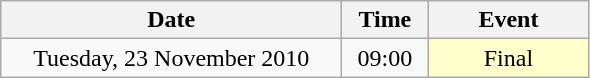<table class = "wikitable" style="text-align:center;">
<tr>
<th width=220>Date</th>
<th width=50>Time</th>
<th width=100>Event</th>
</tr>
<tr>
<td>Tuesday, 23 November 2010</td>
<td>09:00</td>
<td bgcolor=ffffcc>Final</td>
</tr>
</table>
